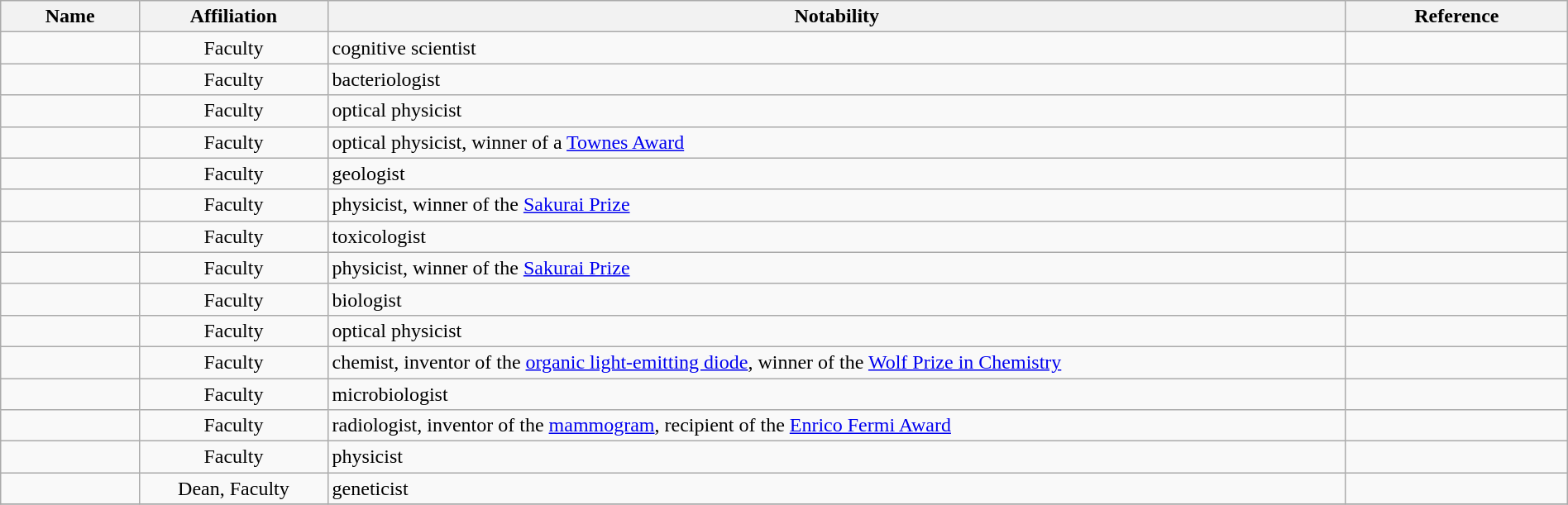<table class="wikitable sortable" style="width:100%">
<tr>
<th style="width:*;">Name</th>
<th style="width:12%;" class="unsortable">Affiliation</th>
<th style="width:65%;" class="unsortable">Notability</th>
<th style="width:*;" class="unsortable">Reference</th>
</tr>
<tr>
<td></td>
<td style="text-align:center;">Faculty</td>
<td>cognitive scientist</td>
<td style="text-align:center;"></td>
</tr>
<tr>
<td></td>
<td style="text-align:center;">Faculty</td>
<td>bacteriologist</td>
<td style="text-align:center;"></td>
</tr>
<tr>
<td></td>
<td style="text-align:center;">Faculty</td>
<td>optical physicist</td>
<td style="text-align:center;"></td>
</tr>
<tr>
<td></td>
<td style="text-align:center;">Faculty</td>
<td>optical physicist,  winner of a <a href='#'>Townes Award</a></td>
<td style="text-align:center;"></td>
</tr>
<tr>
<td></td>
<td style="text-align:center;">Faculty</td>
<td>geologist</td>
<td style="text-align:center;"></td>
</tr>
<tr>
<td></td>
<td style="text-align:center;">Faculty</td>
<td>physicist, winner of the <a href='#'>Sakurai Prize</a></td>
<td style="text-align:center;"></td>
</tr>
<tr>
<td></td>
<td style="text-align:center;">Faculty</td>
<td>toxicologist</td>
<td style="text-align:center;"></td>
</tr>
<tr>
<td></td>
<td style="text-align:center;">Faculty</td>
<td>physicist, winner of the <a href='#'>Sakurai Prize</a></td>
<td style="text-align:center;"></td>
</tr>
<tr>
<td></td>
<td style="text-align:center;">Faculty</td>
<td>biologist</td>
<td style="text-align:center;"></td>
</tr>
<tr>
<td></td>
<td style="text-align:center;">Faculty</td>
<td>optical physicist</td>
<td style="text-align:center;"></td>
</tr>
<tr>
<td></td>
<td style="text-align:center;">Faculty</td>
<td>chemist, inventor of the <a href='#'>organic light-emitting diode</a>, winner of the <a href='#'>Wolf Prize in Chemistry</a></td>
<td style="text-align:center;"></td>
</tr>
<tr>
<td></td>
<td style="text-align:center;">Faculty</td>
<td>microbiologist</td>
<td style="text-align:center;"></td>
</tr>
<tr>
<td></td>
<td style="text-align:center;">Faculty</td>
<td>radiologist, inventor of the <a href='#'>mammogram</a>, recipient of the <a href='#'>Enrico Fermi Award</a></td>
<td style="text-align:center;"></td>
</tr>
<tr>
<td></td>
<td style="text-align:center;">Faculty</td>
<td>physicist</td>
<td style="text-align:center;"></td>
</tr>
<tr>
<td></td>
<td style="text-align:center;">Dean, Faculty</td>
<td>geneticist</td>
<td style="text-align:center;"></td>
</tr>
<tr>
</tr>
</table>
